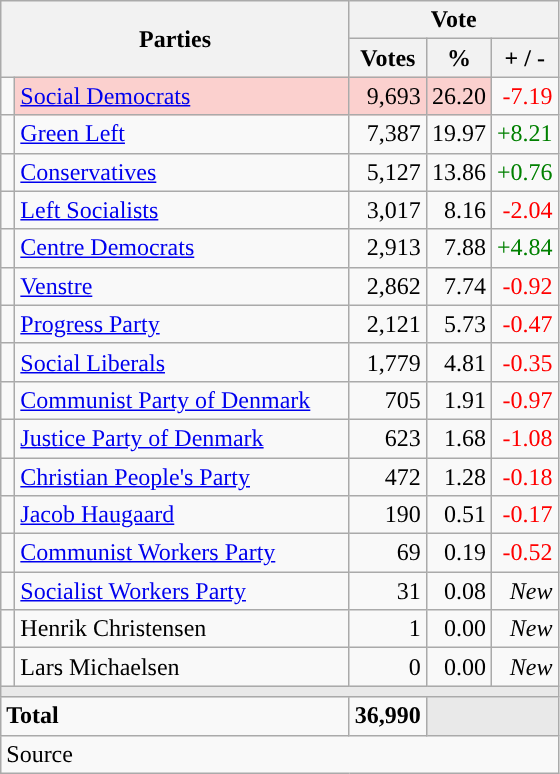<table class="wikitable" style="text-align:right;">
<tr>
<th style="text-align:centre;" rowspan="2" colspan="2" width="225">Parties</th>
<th colspan="3">Vote</th>
</tr>
<tr>
<th width="15">Votes</th>
<th width="15">%</th>
<th width="15">+ / -</th>
</tr>
<tr>
<td width="2" style="color:inherit;background:"></td>
<td bgcolor=#fbd0ce  align="left"><a href='#'>Social Democrats</a></td>
<td bgcolor=#fbd0ce>9,693</td>
<td bgcolor=#fbd0ce>26.20</td>
<td style=color:red;>-7.19</td>
</tr>
<tr>
<td width="2" style="color:inherit;background:"></td>
<td align="left"><a href='#'>Green Left</a></td>
<td>7,387</td>
<td>19.97</td>
<td style=color:green;>+8.21</td>
</tr>
<tr>
<td width="2" style="color:inherit;background:"></td>
<td align="left"><a href='#'>Conservatives</a></td>
<td>5,127</td>
<td>13.86</td>
<td style=color:green;>+0.76</td>
</tr>
<tr>
<td width="2" style="color:inherit;background:"></td>
<td align="left"><a href='#'>Left Socialists</a></td>
<td>3,017</td>
<td>8.16</td>
<td style=color:red;>-2.04</td>
</tr>
<tr>
<td width="2" style="color:inherit;background:"></td>
<td align="left"><a href='#'>Centre Democrats</a></td>
<td>2,913</td>
<td>7.88</td>
<td style=color:green;>+4.84</td>
</tr>
<tr>
<td width="2" style="color:inherit;background:"></td>
<td align="left"><a href='#'>Venstre</a></td>
<td>2,862</td>
<td>7.74</td>
<td style=color:red;>-0.92</td>
</tr>
<tr>
<td width="2" style="color:inherit;background:"></td>
<td align="left"><a href='#'>Progress Party</a></td>
<td>2,121</td>
<td>5.73</td>
<td style=color:red;>-0.47</td>
</tr>
<tr>
<td width="2" style="color:inherit;background:"></td>
<td align="left"><a href='#'>Social Liberals</a></td>
<td>1,779</td>
<td>4.81</td>
<td style=color:red;>-0.35</td>
</tr>
<tr>
<td width="2" style="color:inherit;background:"></td>
<td align="left"><a href='#'>Communist Party of Denmark</a></td>
<td>705</td>
<td>1.91</td>
<td style=color:red;>-0.97</td>
</tr>
<tr>
<td width="2" style="color:inherit;background:"></td>
<td align="left"><a href='#'>Justice Party of Denmark</a></td>
<td>623</td>
<td>1.68</td>
<td style=color:red;>-1.08</td>
</tr>
<tr>
<td width="2" style="color:inherit;background:"></td>
<td align="left"><a href='#'>Christian People's Party</a></td>
<td>472</td>
<td>1.28</td>
<td style=color:red;>-0.18</td>
</tr>
<tr>
<td width="2" style="color:inherit;background:"></td>
<td align="left"><a href='#'>Jacob Haugaard</a></td>
<td>190</td>
<td>0.51</td>
<td style=color:red;>-0.17</td>
</tr>
<tr>
<td width="2" style="color:inherit;background:"></td>
<td align="left"><a href='#'>Communist Workers Party</a></td>
<td>69</td>
<td>0.19</td>
<td style=color:red;>-0.52</td>
</tr>
<tr>
<td width="2" style="color:inherit;background:"></td>
<td align="left"><a href='#'>Socialist Workers Party</a></td>
<td>31</td>
<td>0.08</td>
<td><em>New</em></td>
</tr>
<tr>
<td width="2" style="color:inherit;background:"></td>
<td align="left">Henrik Christensen</td>
<td>1</td>
<td>0.00</td>
<td><em>New</em></td>
</tr>
<tr>
<td width="2" style="color:inherit;background:"></td>
<td align="left">Lars Michaelsen</td>
<td>0</td>
<td>0.00</td>
<td><em>New</em></td>
</tr>
<tr>
<td colspan="7" bgcolor="#E9E9E9"></td>
</tr>
<tr>
<td align="left" colspan="2"><strong>Total</strong></td>
<td><strong>36,990</strong></td>
<td bgcolor="#E9E9E9" colspan="2"></td>
</tr>
<tr>
<td align="left" colspan="6">Source</td>
</tr>
</table>
